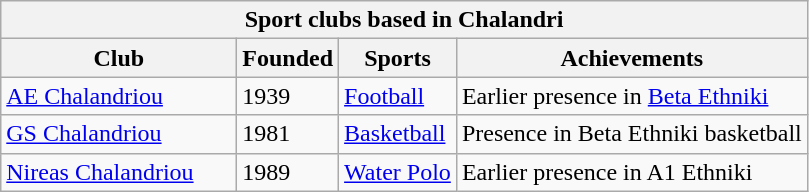<table class="wikitable">
<tr>
<th colspan="4">Sport clubs based in Chalandri</th>
</tr>
<tr>
<th width="150">Club</th>
<th>Founded</th>
<th>Sports</th>
<th>Achievements</th>
</tr>
<tr>
<td><a href='#'>AE Chalandriou</a></td>
<td>1939</td>
<td><a href='#'>Football</a></td>
<td>Earlier presence in <a href='#'>Beta Ethniki</a></td>
</tr>
<tr>
<td><a href='#'>GS Chalandriou</a></td>
<td>1981</td>
<td><a href='#'>Basketball</a></td>
<td>Presence in Beta Ethniki basketball</td>
</tr>
<tr>
<td><a href='#'>Nireas Chalandriou</a></td>
<td>1989</td>
<td><a href='#'>Water Polo</a></td>
<td>Earlier presence in A1 Ethniki</td>
</tr>
</table>
